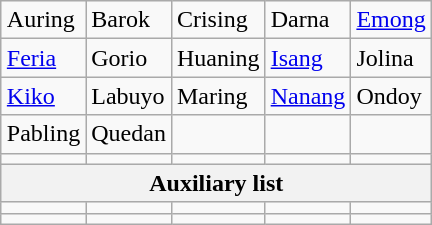<table class="wikitable" align=right>
<tr>
<td>Auring</td>
<td>Barok</td>
<td>Crising</td>
<td>Darna</td>
<td><a href='#'>Emong</a></td>
</tr>
<tr>
<td><a href='#'>Feria</a></td>
<td>Gorio</td>
<td>Huaning</td>
<td><a href='#'>Isang</a></td>
<td>Jolina</td>
</tr>
<tr>
<td><a href='#'>Kiko</a></td>
<td>Labuyo</td>
<td>Maring</td>
<td><a href='#'>Nanang</a></td>
<td>Ondoy</td>
</tr>
<tr>
<td>Pabling</td>
<td>Quedan</td>
<td></td>
<td></td>
<td></td>
</tr>
<tr>
<td></td>
<td></td>
<td></td>
<td></td>
<td></td>
</tr>
<tr>
<th colspan=5>Auxiliary list</th>
</tr>
<tr>
<td></td>
<td></td>
<td></td>
<td></td>
<td></td>
</tr>
<tr>
<td></td>
<td></td>
<td></td>
<td></td>
<td></td>
</tr>
</table>
